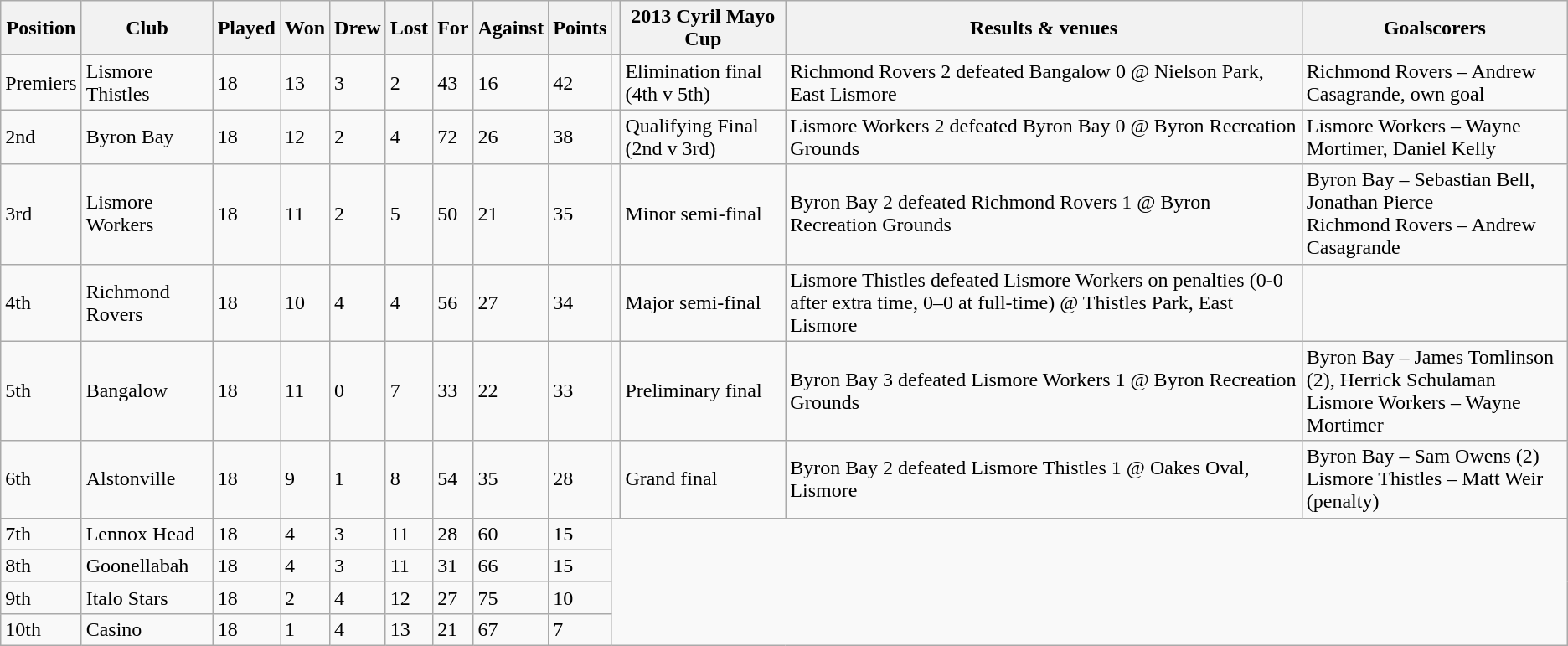<table class="wikitable">
<tr>
<th>Position</th>
<th>Club</th>
<th>Played</th>
<th>Won</th>
<th>Drew</th>
<th>Lost</th>
<th>For</th>
<th>Against</th>
<th>Points</th>
<th></th>
<th>2013 Cyril Mayo Cup</th>
<th>Results & venues</th>
<th>Goalscorers</th>
</tr>
<tr>
<td>Premiers</td>
<td>Lismore Thistles</td>
<td>18</td>
<td>13</td>
<td>3</td>
<td>2</td>
<td>43</td>
<td>16</td>
<td>42</td>
<td></td>
<td>Elimination final (4th v 5th)</td>
<td>Richmond Rovers 2 defeated Bangalow 0 @ Nielson Park, East Lismore</td>
<td>Richmond Rovers – Andrew Casagrande, own goal</td>
</tr>
<tr>
<td>2nd</td>
<td>Byron Bay</td>
<td>18</td>
<td>12</td>
<td>2</td>
<td>4</td>
<td>72</td>
<td>26</td>
<td>38</td>
<td></td>
<td>Qualifying Final (2nd v 3rd)</td>
<td>Lismore Workers 2 defeated Byron Bay 0 @ Byron Recreation Grounds</td>
<td>Lismore Workers – Wayne Mortimer, Daniel Kelly</td>
</tr>
<tr>
<td>3rd</td>
<td>Lismore Workers</td>
<td>18</td>
<td>11</td>
<td>2</td>
<td>5</td>
<td>50</td>
<td>21</td>
<td>35</td>
<td></td>
<td>Minor semi-final</td>
<td>Byron Bay 2 defeated Richmond Rovers 1 @ Byron Recreation Grounds</td>
<td>Byron Bay – Sebastian Bell, Jonathan Pierce<br>Richmond Rovers – Andrew Casagrande</td>
</tr>
<tr>
<td>4th</td>
<td>Richmond Rovers</td>
<td>18</td>
<td>10</td>
<td>4</td>
<td>4</td>
<td>56</td>
<td>27</td>
<td>34</td>
<td></td>
<td>Major semi-final</td>
<td>Lismore Thistles defeated Lismore Workers on penalties (0-0 after extra time, 0–0 at full-time) @ Thistles Park, East Lismore</td>
<td></td>
</tr>
<tr>
<td>5th</td>
<td>Bangalow</td>
<td>18</td>
<td>11</td>
<td>0</td>
<td>7</td>
<td>33</td>
<td>22</td>
<td>33</td>
<td></td>
<td>Preliminary final</td>
<td>Byron Bay 3 defeated Lismore Workers 1 @ Byron Recreation Grounds</td>
<td>Byron Bay – James Tomlinson (2), Herrick Schulaman<br>Lismore Workers – Wayne Mortimer</td>
</tr>
<tr>
<td>6th</td>
<td>Alstonville</td>
<td>18</td>
<td>9</td>
<td>1</td>
<td>8</td>
<td>54</td>
<td>35</td>
<td>28</td>
<td></td>
<td>Grand final</td>
<td>Byron Bay 2 defeated Lismore Thistles 1 @ Oakes Oval, Lismore</td>
<td>Byron Bay – Sam Owens (2)<br>Lismore Thistles – Matt Weir (penalty)</td>
</tr>
<tr>
<td>7th</td>
<td>Lennox Head</td>
<td>18</td>
<td>4</td>
<td>3</td>
<td>11</td>
<td>28</td>
<td>60</td>
<td>15</td>
</tr>
<tr>
<td>8th</td>
<td>Goonellabah</td>
<td>18</td>
<td>4</td>
<td>3</td>
<td>11</td>
<td>31</td>
<td>66</td>
<td>15</td>
</tr>
<tr>
<td>9th</td>
<td>Italo Stars</td>
<td>18</td>
<td>2</td>
<td>4</td>
<td>12</td>
<td>27</td>
<td>75</td>
<td>10</td>
</tr>
<tr>
<td>10th</td>
<td>Casino</td>
<td>18</td>
<td>1</td>
<td>4</td>
<td>13</td>
<td>21</td>
<td>67</td>
<td>7</td>
</tr>
</table>
